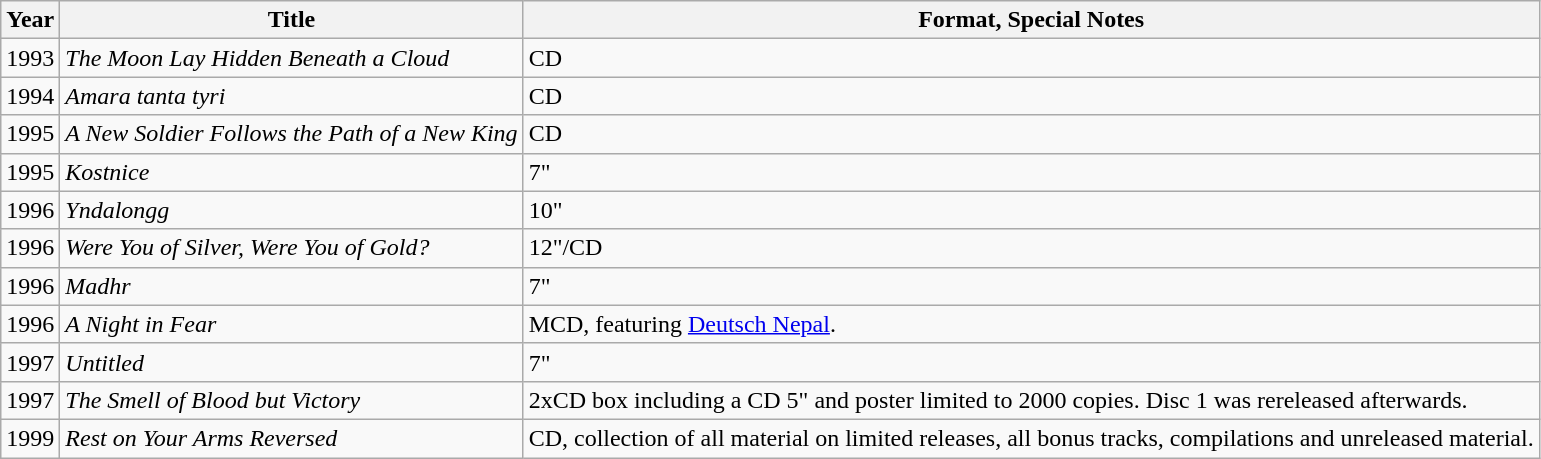<table class="wikitable">
<tr>
<th>Year</th>
<th>Title</th>
<th>Format, Special Notes</th>
</tr>
<tr>
<td>1993</td>
<td><em>The Moon Lay Hidden Beneath a Cloud</em></td>
<td>CD</td>
</tr>
<tr>
<td>1994</td>
<td><em>Amara tanta tyri</em></td>
<td>CD</td>
</tr>
<tr>
<td>1995</td>
<td><em>A New Soldier Follows the Path of a New King</em></td>
<td>CD</td>
</tr>
<tr>
<td>1995</td>
<td><em>Kostnice</em></td>
<td>7"</td>
</tr>
<tr>
<td>1996</td>
<td><em>Yndalongg</em></td>
<td>10"</td>
</tr>
<tr>
<td>1996</td>
<td><em>Were You of Silver, Were You of Gold?</em></td>
<td>12"/CD</td>
</tr>
<tr>
<td>1996</td>
<td><em>Madhr</em></td>
<td>7"</td>
</tr>
<tr>
<td>1996</td>
<td><em>A Night in Fear</em></td>
<td>MCD, featuring <a href='#'>Deutsch Nepal</a>.</td>
</tr>
<tr>
<td>1997</td>
<td><em>Untitled</em></td>
<td>7"</td>
</tr>
<tr>
<td>1997</td>
<td><em>The Smell of Blood but Victory</em></td>
<td>2xCD box including a CD 5" and poster limited to 2000 copies. Disc 1 was rereleased afterwards.</td>
</tr>
<tr>
<td>1999</td>
<td><em>Rest on Your Arms Reversed</em></td>
<td>CD, collection of all material on limited releases, all bonus tracks, compilations and unreleased material.</td>
</tr>
</table>
